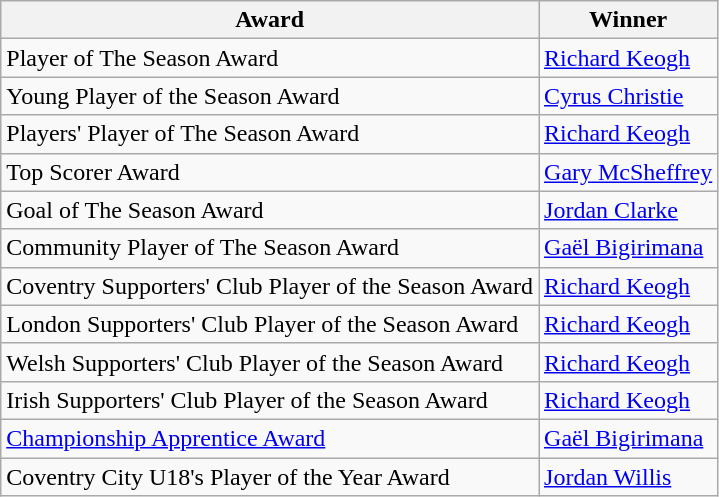<table class="wikitable">
<tr>
<th>Award</th>
<th>Winner</th>
</tr>
<tr>
<td>Player of The Season Award</td>
<td> <a href='#'>Richard Keogh</a></td>
</tr>
<tr>
<td>Young Player of the Season Award</td>
<td> <a href='#'>Cyrus Christie</a></td>
</tr>
<tr>
<td>Players' Player of The Season Award</td>
<td> <a href='#'>Richard Keogh</a></td>
</tr>
<tr>
<td>Top Scorer Award</td>
<td> <a href='#'>Gary McSheffrey</a></td>
</tr>
<tr>
<td>Goal of The Season Award</td>
<td> <a href='#'>Jordan Clarke</a></td>
</tr>
<tr>
<td>Community Player of The Season Award</td>
<td> <a href='#'>Gaël Bigirimana</a></td>
</tr>
<tr>
<td>Coventry Supporters' Club Player of the Season Award</td>
<td> <a href='#'>Richard Keogh</a></td>
</tr>
<tr>
<td>London Supporters' Club Player of the Season Award</td>
<td> <a href='#'>Richard Keogh</a></td>
</tr>
<tr>
<td>Welsh Supporters' Club Player of the Season Award</td>
<td> <a href='#'>Richard Keogh</a></td>
</tr>
<tr>
<td>Irish Supporters' Club Player of the Season Award</td>
<td> <a href='#'>Richard Keogh</a></td>
</tr>
<tr>
<td><a href='#'>Championship Apprentice Award</a></td>
<td> <a href='#'>Gaël Bigirimana</a></td>
</tr>
<tr>
<td>Coventry City U18's Player of the Year Award</td>
<td> <a href='#'>Jordan Willis</a></td>
</tr>
</table>
